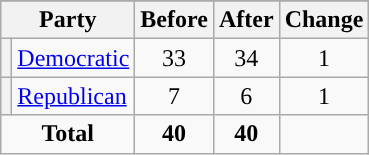<table class="wikitable" style="text-align:center;">
<tr>
</tr>
<tr>
<th colspan=2>Party</th>
<th>Before</th>
<th>After</th>
<th>Change</th>
</tr>
<tr>
<th style="background-color:"></th>
<td style="text-align:left;"><a href='#'>Democratic</a></td>
<td>33</td>
<td>34</td>
<td> 1</td>
</tr>
<tr>
<th style="background-color:"></th>
<td style="text-align:left;"><a href='#'>Republican</a></td>
<td>7</td>
<td>6</td>
<td> 1</td>
</tr>
<tr>
<td colspan=2><strong>Total</strong></td>
<td><strong>40</strong></td>
<td><strong>40</strong></td>
<td></td>
</tr>
</table>
